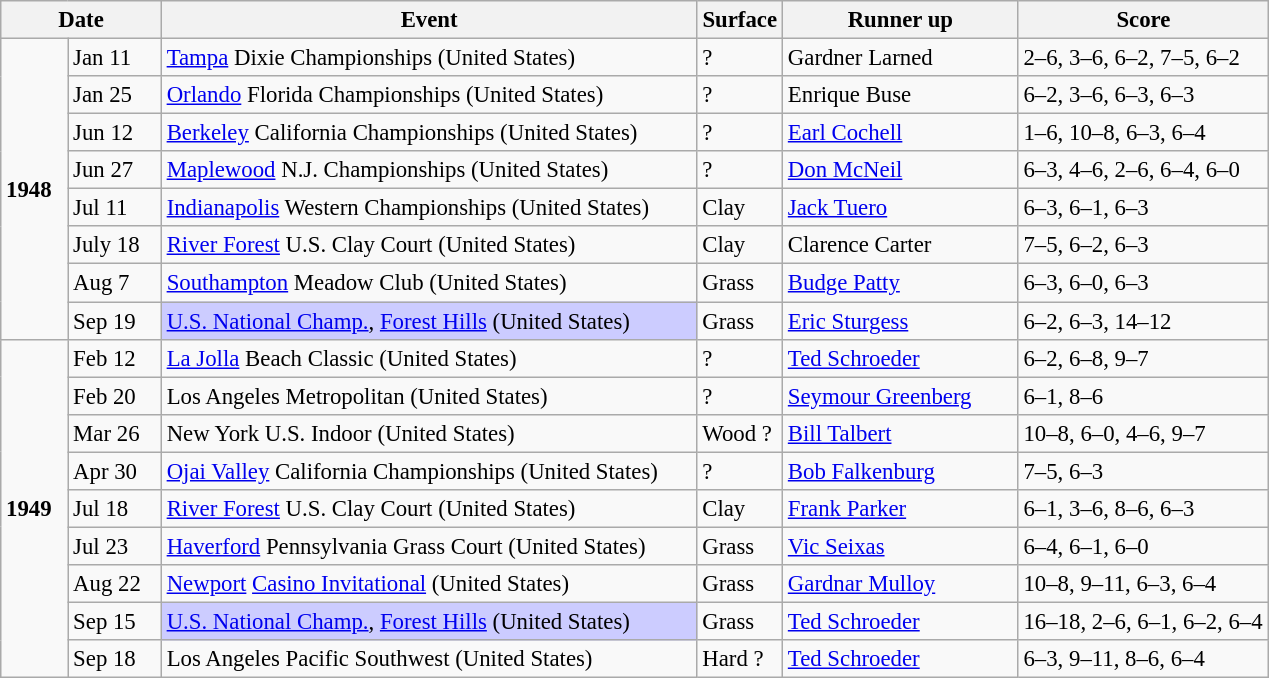<table class="wikitable" style="font-size:95%;">
<tr>
<th colspan=2 width=100>Date</th>
<th width=350>Event</th>
<th width=50>Surface</th>
<th width=150>Runner up</th>
<th width=160>Score</th>
</tr>
<tr>
<td rowspan=8><strong>1948</strong></td>
<td>Jan 11</td>
<td><a href='#'>Tampa</a> Dixie Championships (United States)</td>
<td>?</td>
<td> Gardner Larned</td>
<td>2–6, 3–6, 6–2, 7–5, 6–2</td>
</tr>
<tr>
<td>Jan 25</td>
<td><a href='#'>Orlando</a> Florida Championships (United States)</td>
<td>?</td>
<td> Enrique Buse</td>
<td>6–2, 3–6, 6–3, 6–3</td>
</tr>
<tr>
<td>Jun 12</td>
<td><a href='#'>Berkeley</a> California Championships (United States)</td>
<td>?</td>
<td> <a href='#'>Earl Cochell</a></td>
<td>1–6, 10–8, 6–3, 6–4</td>
</tr>
<tr>
<td>Jun 27</td>
<td><a href='#'>Maplewood</a> N.J. Championships (United States)</td>
<td>?</td>
<td> <a href='#'>Don McNeil</a></td>
<td>6–3, 4–6, 2–6, 6–4, 6–0</td>
</tr>
<tr>
<td>Jul 11</td>
<td><a href='#'>Indianapolis</a> Western Championships (United States)</td>
<td>Clay</td>
<td> <a href='#'>Jack Tuero</a></td>
<td>6–3, 6–1, 6–3</td>
</tr>
<tr>
<td>July 18</td>
<td><a href='#'>River Forest</a> U.S. Clay Court (United States)</td>
<td>Clay</td>
<td> Clarence Carter</td>
<td>7–5, 6–2, 6–3</td>
</tr>
<tr>
<td>Aug 7</td>
<td><a href='#'>Southampton</a> Meadow Club (United States)</td>
<td>Grass</td>
<td> <a href='#'>Budge Patty</a></td>
<td>6–3, 6–0, 6–3</td>
</tr>
<tr>
<td>Sep 19</td>
<td bgcolor="#CCCCFF"><a href='#'>U.S. National Champ.</a>, <a href='#'>Forest Hills</a> (United States)</td>
<td>Grass</td>
<td> <a href='#'>Eric Sturgess</a></td>
<td>6–2, 6–3, 14–12</td>
</tr>
<tr>
<td rowspan=9><strong>1949</strong></td>
<td>Feb 12</td>
<td><a href='#'>La Jolla</a> Beach Classic (United States)</td>
<td>?</td>
<td> <a href='#'>Ted Schroeder</a></td>
<td>6–2, 6–8, 9–7</td>
</tr>
<tr>
<td>Feb 20</td>
<td>Los Angeles Metropolitan (United States)</td>
<td>?</td>
<td> <a href='#'>Seymour Greenberg</a></td>
<td>6–1, 8–6</td>
</tr>
<tr>
<td>Mar 26</td>
<td>New York U.S. Indoor (United States)</td>
<td>Wood ?</td>
<td> <a href='#'>Bill Talbert</a></td>
<td>10–8, 6–0, 4–6, 9–7</td>
</tr>
<tr>
<td>Apr 30</td>
<td><a href='#'>Ojai Valley</a> California Championships (United States)</td>
<td>?</td>
<td> <a href='#'>Bob Falkenburg</a></td>
<td>7–5, 6–3</td>
</tr>
<tr>
<td>Jul 18</td>
<td><a href='#'>River Forest</a> U.S. Clay Court (United States)</td>
<td>Clay</td>
<td> <a href='#'>Frank Parker</a></td>
<td>6–1, 3–6, 8–6, 6–3</td>
</tr>
<tr>
<td>Jul 23</td>
<td><a href='#'>Haverford</a> Pennsylvania Grass Court (United States)</td>
<td>Grass</td>
<td> <a href='#'>Vic Seixas</a></td>
<td>6–4, 6–1, 6–0</td>
</tr>
<tr>
<td>Aug 22</td>
<td><a href='#'>Newport</a> <a href='#'>Casino Invitational</a> (United States)</td>
<td>Grass</td>
<td> <a href='#'>Gardnar Mulloy</a></td>
<td>10–8, 9–11, 6–3, 6–4</td>
</tr>
<tr>
<td>Sep 15</td>
<td bgcolor="#CCCCFF"><a href='#'>U.S. National Champ.</a>, <a href='#'>Forest Hills</a> (United States)</td>
<td>Grass</td>
<td> <a href='#'>Ted Schroeder</a></td>
<td>16–18, 2–6, 6–1, 6–2, 6–4</td>
</tr>
<tr>
<td>Sep 18</td>
<td>Los Angeles Pacific Southwest (United States)</td>
<td>Hard ?</td>
<td> <a href='#'>Ted Schroeder</a></td>
<td>6–3, 9–11, 8–6, 6–4</td>
</tr>
</table>
